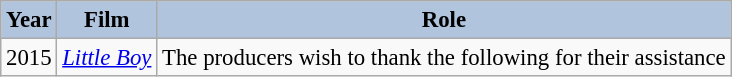<table class="wikitable" style="font-size:95%;">
<tr>
<th style="background:#B0C4DE;">Year</th>
<th style="background:#B0C4DE;">Film</th>
<th style="background:#B0C4DE;">Role</th>
</tr>
<tr>
<td>2015</td>
<td><em><a href='#'>Little Boy</a></em></td>
<td>The producers wish to thank the following for their assistance</td>
</tr>
</table>
